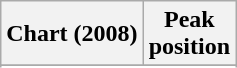<table class="wikitable sortable plainrowheaders" style="text-align:center">
<tr>
<th>Chart (2008)</th>
<th>Peak <br> position</th>
</tr>
<tr>
</tr>
<tr>
</tr>
</table>
